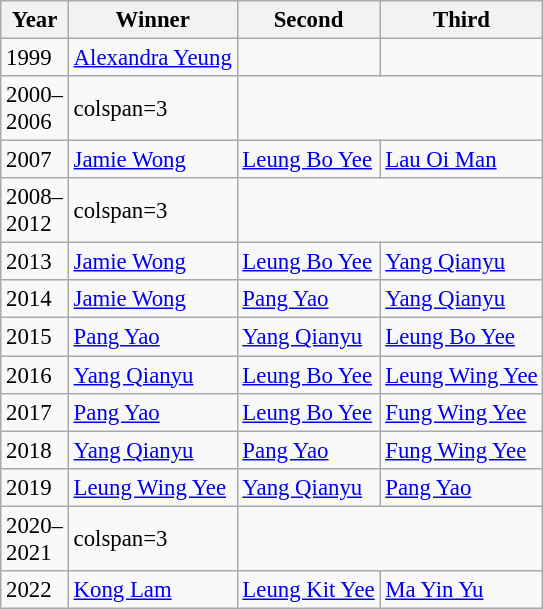<table class="wikitable" style="font-size:95%">
<tr>
<th>Year</th>
<th>Winner</th>
<th>Second</th>
<th>Third</th>
</tr>
<tr>
<td>1999</td>
<td><a href='#'>Alexandra Yeung</a></td>
<td></td>
<td></td>
</tr>
<tr>
<td>2000–<br>2006</td>
<td>colspan=3 </td>
</tr>
<tr>
<td>2007</td>
<td><a href='#'>Jamie Wong</a></td>
<td><a href='#'>Leung Bo Yee</a></td>
<td><a href='#'>Lau Oi Man</a></td>
</tr>
<tr>
<td>2008–<br>2012</td>
<td>colspan=3 </td>
</tr>
<tr>
<td>2013</td>
<td><a href='#'>Jamie Wong</a></td>
<td><a href='#'>Leung Bo Yee</a></td>
<td><a href='#'>Yang Qianyu</a></td>
</tr>
<tr>
<td>2014</td>
<td><a href='#'>Jamie Wong</a></td>
<td><a href='#'>Pang Yao</a></td>
<td><a href='#'>Yang Qianyu</a></td>
</tr>
<tr>
<td>2015</td>
<td><a href='#'>Pang Yao</a></td>
<td><a href='#'>Yang Qianyu</a></td>
<td><a href='#'>Leung Bo Yee</a></td>
</tr>
<tr>
<td>2016</td>
<td><a href='#'>Yang Qianyu</a></td>
<td><a href='#'>Leung Bo Yee</a></td>
<td><a href='#'>Leung Wing Yee</a></td>
</tr>
<tr>
<td>2017</td>
<td><a href='#'>Pang Yao</a></td>
<td><a href='#'>Leung Bo Yee</a></td>
<td><a href='#'>Fung Wing Yee</a></td>
</tr>
<tr>
<td>2018</td>
<td><a href='#'>Yang Qianyu</a></td>
<td><a href='#'>Pang Yao</a></td>
<td><a href='#'>Fung Wing Yee</a></td>
</tr>
<tr>
<td>2019</td>
<td><a href='#'>Leung Wing Yee</a></td>
<td><a href='#'>Yang Qianyu</a></td>
<td><a href='#'>Pang Yao</a></td>
</tr>
<tr>
<td>2020–<br>2021</td>
<td>colspan=3 </td>
</tr>
<tr>
<td>2022</td>
<td><a href='#'>Kong Lam</a></td>
<td><a href='#'>Leung Kit Yee</a></td>
<td><a href='#'>Ma Yin Yu</a></td>
</tr>
</table>
